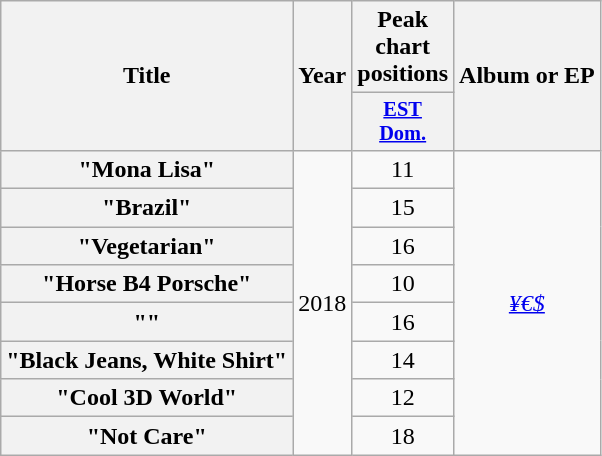<table class="wikitable plainrowheaders" style="text-align:center">
<tr>
<th scope="col" rowspan="2">Title</th>
<th scope="col" rowspan="2">Year</th>
<th scope="col" colspan="1">Peak chart positions</th>
<th scope="col" rowspan="2">Album or EP</th>
</tr>
<tr>
<th scope="col" style="width:3em;font-size:85%;"><a href='#'>EST<br>Dom.</a><br></th>
</tr>
<tr>
<th scope="row">"Mona Lisa"</th>
<td rowspan="8">2018</td>
<td>11</td>
<td rowspan="8"><em><a href='#'>¥€$</a></em></td>
</tr>
<tr>
<th scope="row">"Brazil"</th>
<td>15</td>
</tr>
<tr>
<th scope="row">"Vegetarian"</th>
<td>16</td>
</tr>
<tr>
<th scope="row">"Horse B4 Porsche"</th>
<td>10</td>
</tr>
<tr>
<th scope="row">""</th>
<td>16</td>
</tr>
<tr>
<th scope="row">"Black Jeans, White Shirt"</th>
<td>14</td>
</tr>
<tr>
<th scope="row">"Cool 3D World"</th>
<td>12</td>
</tr>
<tr>
<th scope="row">"Not Care"</th>
<td>18</td>
</tr>
</table>
